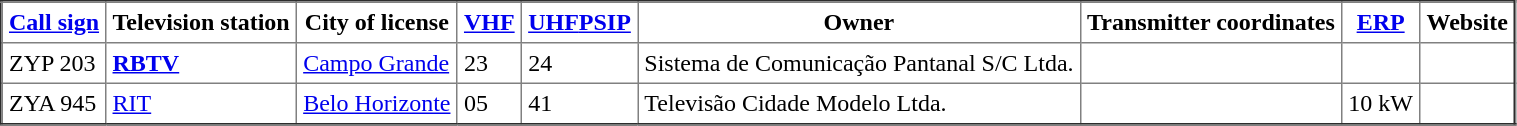<table border = " 2 " cellpadding = " 4 " cellspacing = " 0 " style = " margin: 1em 1em 1em 0 ; border: 1px solid # aaa ; border-collapse : collapse ; font-size : 60 % ; ">
<tr>
<th><a href='#'>Call sign</a></th>
<th>Television station</th>
<th>City of license</th>
<th><a href='#'>VHF</a></th>
<th><a href='#'>UHF</a><a href='#'>PSIP</a></th>
<th>Owner</th>
<th>Transmitter coordinates</th>
<th><a href='#'>ERP</a></th>
<th>Website</th>
</tr>
<tr>
<td>ZYP 203</td>
<td><strong><a href='#'>RBTV</a></strong></td>
<td><a href='#'>Campo Grande</a></td>
<td>23</td>
<td>24</td>
<td>Sistema de Comunicação Pantanal S/C Ltda.</td>
<td></td>
<td></td>
<td></td>
</tr>
<tr>
<td>ZYA 945</td>
<td><a href='#'>RIT</a></td>
<td><a href='#'>Belo Horizonte</a></td>
<td>05</td>
<td>41</td>
<td>Televisão Cidade Modelo Ltda.</td>
<td></td>
<td>10 kW</td>
<td></td>
</tr>
<tr>
</tr>
</table>
